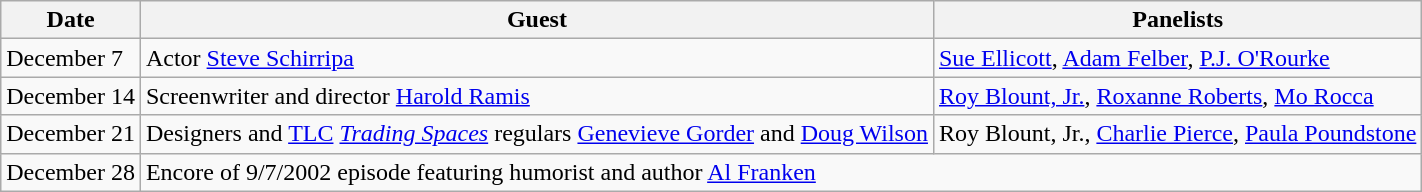<table class="wikitable">
<tr>
<th>Date</th>
<th>Guest</th>
<th>Panelists</th>
</tr>
<tr>
<td>December 7</td>
<td>Actor <a href='#'>Steve Schirripa</a></td>
<td><a href='#'>Sue Ellicott</a>, <a href='#'>Adam Felber</a>, <a href='#'>P.J. O'Rourke</a></td>
</tr>
<tr>
<td>December 14</td>
<td>Screenwriter and director <a href='#'>Harold Ramis</a></td>
<td><a href='#'>Roy Blount, Jr.</a>, <a href='#'>Roxanne Roberts</a>, <a href='#'>Mo Rocca</a></td>
</tr>
<tr>
<td>December 21</td>
<td>Designers and <a href='#'>TLC</a> <em><a href='#'>Trading Spaces</a></em> regulars <a href='#'>Genevieve Gorder</a> and <a href='#'>Doug Wilson</a></td>
<td>Roy Blount, Jr., <a href='#'>Charlie Pierce</a>, <a href='#'>Paula Poundstone</a></td>
</tr>
<tr>
<td>December 28</td>
<td colspan=2>Encore of 9/7/2002 episode featuring humorist and author <a href='#'>Al Franken</a></td>
</tr>
</table>
